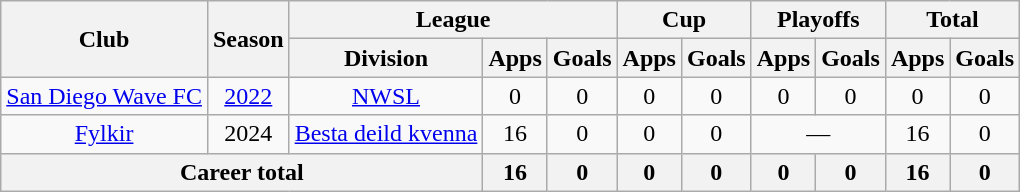<table class="wikitable" style="text-align: center;">
<tr>
<th rowspan="2">Club</th>
<th rowspan="2">Season</th>
<th colspan="3">League</th>
<th colspan="2">Cup</th>
<th colspan="2">Playoffs</th>
<th colspan="2">Total</th>
</tr>
<tr>
<th>Division</th>
<th>Apps</th>
<th>Goals</th>
<th>Apps</th>
<th>Goals</th>
<th>Apps</th>
<th>Goals</th>
<th>Apps</th>
<th>Goals</th>
</tr>
<tr>
<td><a href='#'>San Diego Wave FC</a></td>
<td><a href='#'>2022</a></td>
<td><a href='#'>NWSL</a></td>
<td>0</td>
<td>0</td>
<td>0</td>
<td>0</td>
<td>0</td>
<td>0</td>
<td>0</td>
<td>0</td>
</tr>
<tr>
<td><a href='#'>Fylkir</a></td>
<td>2024</td>
<td><a href='#'>Besta deild kvenna</a></td>
<td>16</td>
<td>0</td>
<td>0</td>
<td>0</td>
<td colspan="2">—</td>
<td>16</td>
<td>0</td>
</tr>
<tr>
<th colspan="3">Career total</th>
<th>16</th>
<th>0</th>
<th>0</th>
<th>0</th>
<th>0</th>
<th>0</th>
<th>16</th>
<th>0</th>
</tr>
</table>
